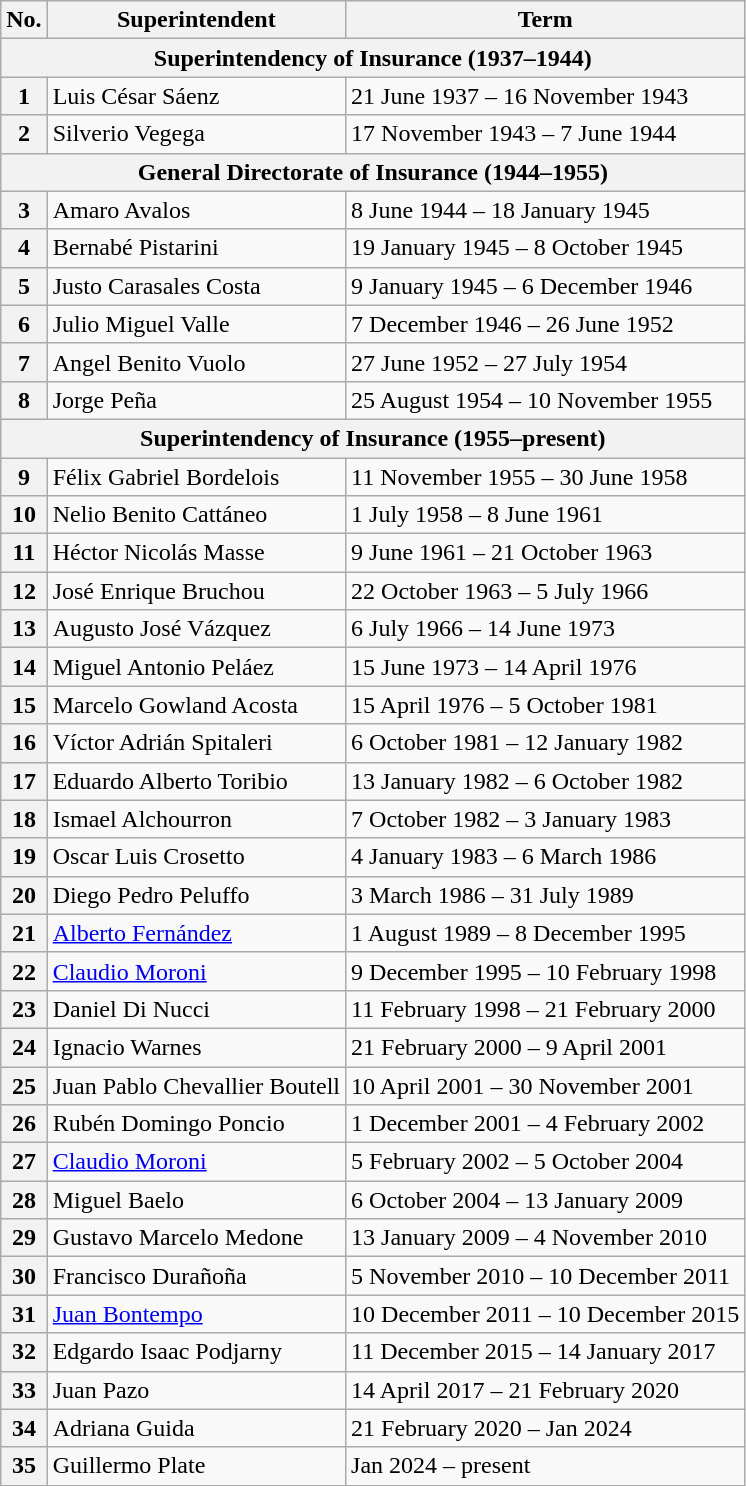<table class="wikitable">
<tr>
<th>No.</th>
<th>Superintendent</th>
<th>Term</th>
</tr>
<tr>
<th colspan="3">Superintendency of Insurance (1937–1944)</th>
</tr>
<tr>
<th>1</th>
<td>Luis César Sáenz</td>
<td>21 June 1937 – 16 November 1943</td>
</tr>
<tr>
<th>2</th>
<td>Silverio Vegega</td>
<td>17 November 1943 – 7 June 1944</td>
</tr>
<tr>
<th colspan="3">General Directorate of Insurance (1944–1955)</th>
</tr>
<tr>
<th>3</th>
<td>Amaro Avalos</td>
<td>8 June 1944 – 18 January 1945</td>
</tr>
<tr>
<th>4</th>
<td>Bernabé Pistarini</td>
<td>19 January 1945 – 8 October 1945</td>
</tr>
<tr>
<th>5</th>
<td>Justo Carasales Costa</td>
<td>9 January 1945 – 6 December 1946</td>
</tr>
<tr>
<th>6</th>
<td>Julio Miguel Valle</td>
<td>7 December 1946 – 26 June 1952</td>
</tr>
<tr>
<th>7</th>
<td>Angel Benito Vuolo</td>
<td>27 June 1952 – 27 July 1954</td>
</tr>
<tr>
<th>8</th>
<td>Jorge Peña</td>
<td>25 August 1954 – 10 November 1955</td>
</tr>
<tr>
<th colspan="3">Superintendency of Insurance (1955–present)</th>
</tr>
<tr>
<th>9</th>
<td>Félix Gabriel Bordelois</td>
<td>11 November 1955 – 30 June 1958</td>
</tr>
<tr>
<th>10</th>
<td>Nelio Benito Cattáneo</td>
<td>1 July 1958 – 8 June 1961</td>
</tr>
<tr>
<th>11</th>
<td>Héctor Nicolás Masse</td>
<td>9 June 1961 – 21 October 1963</td>
</tr>
<tr>
<th>12</th>
<td>José Enrique Bruchou</td>
<td>22 October 1963 – 5 July 1966</td>
</tr>
<tr>
<th>13</th>
<td>Augusto José Vázquez</td>
<td>6 July 1966 – 14 June 1973</td>
</tr>
<tr>
<th>14</th>
<td>Miguel Antonio Peláez</td>
<td>15 June 1973 – 14 April 1976</td>
</tr>
<tr>
<th>15</th>
<td>Marcelo Gowland Acosta</td>
<td>15 April 1976 – 5 October 1981</td>
</tr>
<tr>
<th>16</th>
<td>Víctor Adrián Spitaleri</td>
<td>6 October 1981 – 12 January 1982</td>
</tr>
<tr>
<th>17</th>
<td>Eduardo Alberto Toribio</td>
<td>13 January 1982 – 6 October 1982</td>
</tr>
<tr>
<th>18</th>
<td>Ismael Alchourron</td>
<td>7 October 1982 – 3 January 1983</td>
</tr>
<tr>
<th>19</th>
<td>Oscar Luis Crosetto</td>
<td>4 January 1983 – 6 March 1986</td>
</tr>
<tr>
<th>20</th>
<td>Diego Pedro Peluffo</td>
<td>3 March 1986 – 31 July 1989</td>
</tr>
<tr>
<th>21</th>
<td><a href='#'>Alberto Fernández</a></td>
<td>1 August 1989 – 8 December 1995</td>
</tr>
<tr>
<th>22</th>
<td><a href='#'>Claudio Moroni</a></td>
<td>9 December 1995 – 10 February 1998</td>
</tr>
<tr>
<th>23</th>
<td>Daniel Di Nucci</td>
<td>11 February 1998 – 21 February 2000</td>
</tr>
<tr>
<th>24</th>
<td>Ignacio Warnes</td>
<td>21 February 2000 – 9 April 2001</td>
</tr>
<tr>
<th>25</th>
<td>Juan Pablo Chevallier Boutell</td>
<td>10 April 2001 – 30 November 2001</td>
</tr>
<tr>
<th>26</th>
<td>Rubén Domingo Poncio</td>
<td>1 December 2001 – 4 February 2002</td>
</tr>
<tr>
<th>27</th>
<td><a href='#'>Claudio Moroni</a></td>
<td>5 February 2002 – 5 October 2004</td>
</tr>
<tr>
<th>28</th>
<td>Miguel Baelo</td>
<td>6 October 2004 – 13 January 2009</td>
</tr>
<tr>
<th>29</th>
<td>Gustavo Marcelo Medone</td>
<td>13 January 2009 – 4 November 2010</td>
</tr>
<tr>
<th>30</th>
<td>Francisco Durañoña</td>
<td>5 November 2010 – 10 December 2011</td>
</tr>
<tr>
<th>31</th>
<td><a href='#'>Juan Bontempo</a></td>
<td>10 December 2011 – 10 December 2015</td>
</tr>
<tr>
<th>32</th>
<td>Edgardo Isaac Podjarny</td>
<td>11 December 2015 – 14 January 2017</td>
</tr>
<tr>
<th>33</th>
<td>Juan Pazo</td>
<td>14 April 2017 – 21 February 2020</td>
</tr>
<tr>
<th>34</th>
<td>Adriana Guida</td>
<td>21 February 2020 – Jan 2024</td>
</tr>
<tr>
<th>35</th>
<td>Guillermo Plate</td>
<td>Jan 2024 – present</td>
</tr>
</table>
